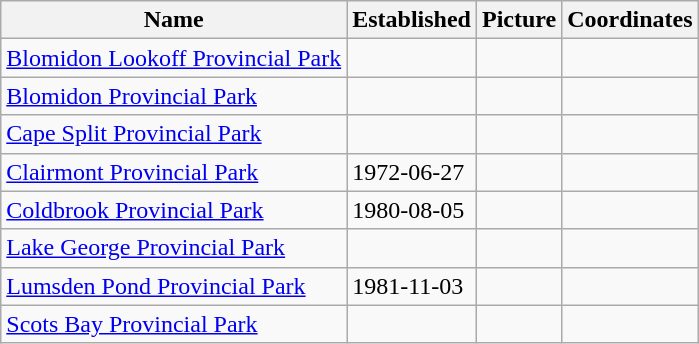<table class='wikitable sortable'>
<tr>
<th>Name</th>
<th>Established</th>
<th>Picture</th>
<th>Coordinates</th>
</tr>
<tr>
<td><a href='#'>Blomidon Lookoff Provincial Park</a></td>
<td></td>
<td></td>
<td></td>
</tr>
<tr>
<td><a href='#'>Blomidon Provincial Park</a></td>
<td></td>
<td></td>
<td></td>
</tr>
<tr>
<td><a href='#'>Cape Split Provincial Park</a></td>
<td></td>
<td></td>
<td></td>
</tr>
<tr>
<td><a href='#'>Clairmont Provincial Park</a></td>
<td>1972-06-27</td>
<td></td>
<td></td>
</tr>
<tr>
<td><a href='#'>Coldbrook Provincial Park</a></td>
<td>1980-08-05</td>
<td></td>
<td></td>
</tr>
<tr>
<td><a href='#'>Lake George Provincial Park</a></td>
<td></td>
<td></td>
<td></td>
</tr>
<tr>
<td><a href='#'>Lumsden Pond Provincial Park</a></td>
<td>1981-11-03</td>
<td></td>
<td></td>
</tr>
<tr>
<td><a href='#'>Scots Bay Provincial Park</a></td>
<td></td>
<td></td>
<td></td>
</tr>
</table>
